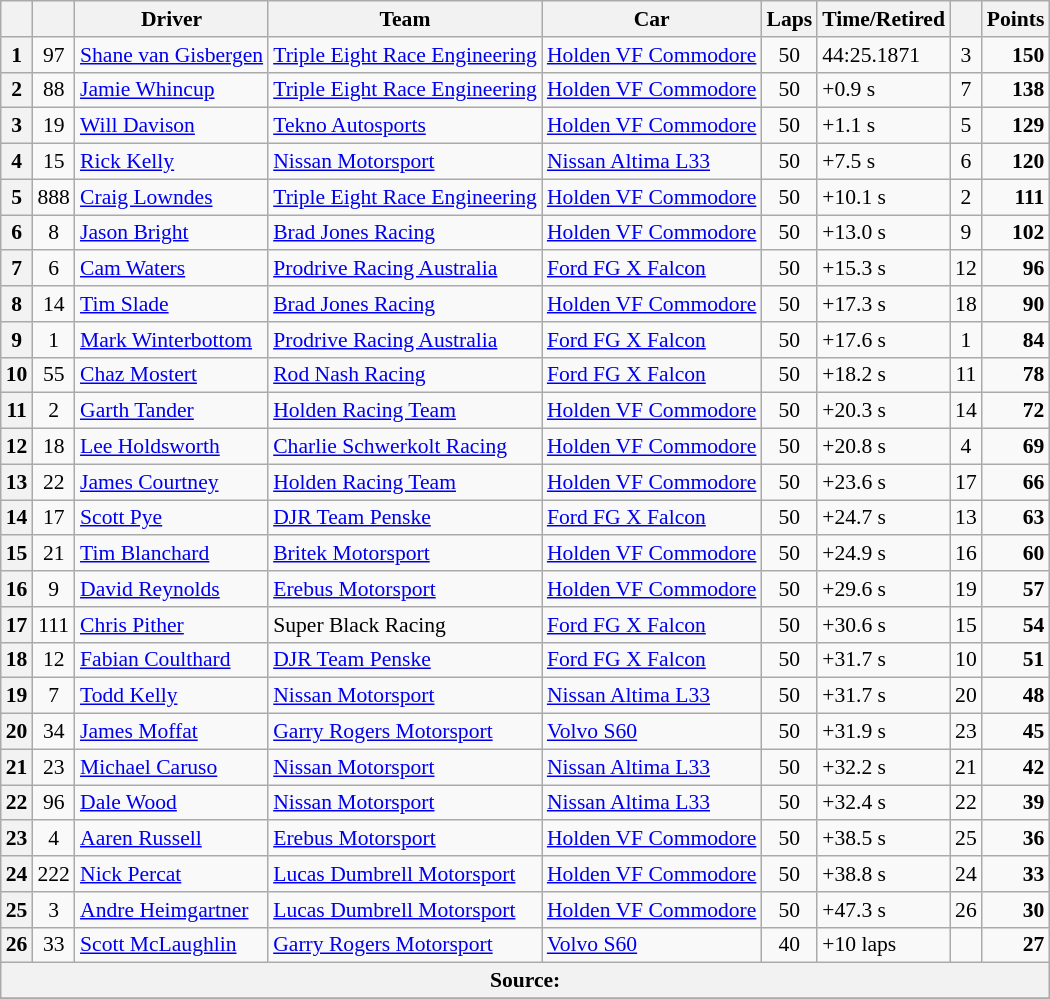<table class="wikitable" style="font-size: 90%">
<tr>
<th></th>
<th></th>
<th>Driver</th>
<th>Team</th>
<th>Car</th>
<th>Laps</th>
<th>Time/Retired</th>
<th></th>
<th>Points</th>
</tr>
<tr>
<th>1</th>
<td align="center">97</td>
<td> <a href='#'>Shane van Gisbergen</a></td>
<td><a href='#'>Triple Eight Race Engineering</a></td>
<td><a href='#'>Holden VF Commodore</a></td>
<td align="center">50</td>
<td>44:25.1871</td>
<td align="center">3</td>
<td align="right"><strong>150</strong></td>
</tr>
<tr>
<th>2</th>
<td align="center">88</td>
<td> <a href='#'>Jamie Whincup</a></td>
<td><a href='#'>Triple Eight Race Engineering</a></td>
<td><a href='#'>Holden VF Commodore</a></td>
<td align="center">50</td>
<td>+0.9 s</td>
<td align="center">7</td>
<td align="right"><strong>138</strong></td>
</tr>
<tr>
<th>3</th>
<td align="center">19</td>
<td> <a href='#'>Will Davison</a></td>
<td><a href='#'>Tekno Autosports</a></td>
<td><a href='#'>Holden VF Commodore</a></td>
<td align="center">50</td>
<td>+1.1 s</td>
<td align="center">5</td>
<td align="right"><strong>129</strong></td>
</tr>
<tr>
<th>4</th>
<td align="center">15</td>
<td> <a href='#'>Rick Kelly</a></td>
<td><a href='#'>Nissan Motorsport</a></td>
<td><a href='#'>Nissan Altima L33</a></td>
<td align="center">50</td>
<td>+7.5 s</td>
<td align="center">6</td>
<td align="right"><strong>120</strong></td>
</tr>
<tr>
<th>5</th>
<td align="center">888</td>
<td> <a href='#'>Craig Lowndes</a></td>
<td><a href='#'>Triple Eight Race Engineering</a></td>
<td><a href='#'>Holden VF Commodore</a></td>
<td align="center">50</td>
<td>+10.1 s</td>
<td align="center">2</td>
<td align="right"><strong>111</strong></td>
</tr>
<tr>
<th>6</th>
<td align="center">8</td>
<td> <a href='#'>Jason Bright</a></td>
<td><a href='#'>Brad Jones Racing</a></td>
<td><a href='#'>Holden VF Commodore</a></td>
<td align="center">50</td>
<td>+13.0 s</td>
<td align="center">9</td>
<td align="right"><strong>102</strong></td>
</tr>
<tr>
<th>7</th>
<td align="center">6</td>
<td> <a href='#'>Cam Waters</a></td>
<td><a href='#'>Prodrive Racing Australia</a></td>
<td><a href='#'>Ford FG X Falcon</a></td>
<td align="center">50</td>
<td>+15.3 s</td>
<td align="center">12</td>
<td align="right"><strong>96</strong></td>
</tr>
<tr>
<th>8</th>
<td align="center">14</td>
<td> <a href='#'>Tim Slade</a></td>
<td><a href='#'>Brad Jones Racing</a></td>
<td><a href='#'>Holden VF Commodore</a></td>
<td align="center">50</td>
<td>+17.3 s</td>
<td align="center">18</td>
<td align="right"><strong>90</strong></td>
</tr>
<tr>
<th>9</th>
<td align="center">1</td>
<td> <a href='#'>Mark Winterbottom</a></td>
<td><a href='#'>Prodrive Racing Australia</a></td>
<td><a href='#'>Ford FG X Falcon</a></td>
<td align="center">50</td>
<td>+17.6 s</td>
<td align="center">1</td>
<td align="right"><strong>84</strong></td>
</tr>
<tr>
<th>10</th>
<td align="center">55</td>
<td> <a href='#'>Chaz Mostert</a></td>
<td><a href='#'>Rod Nash Racing</a></td>
<td><a href='#'>Ford FG X Falcon</a></td>
<td align="center">50</td>
<td>+18.2 s</td>
<td align="center">11</td>
<td align="right"><strong>78</strong></td>
</tr>
<tr>
<th>11</th>
<td align="center">2</td>
<td> <a href='#'>Garth Tander</a></td>
<td><a href='#'>Holden Racing Team</a></td>
<td><a href='#'>Holden VF Commodore</a></td>
<td align="center">50</td>
<td>+20.3 s</td>
<td align="center">14</td>
<td align="right"><strong>72</strong></td>
</tr>
<tr>
<th>12</th>
<td align="center">18</td>
<td> <a href='#'>Lee Holdsworth</a></td>
<td><a href='#'>Charlie Schwerkolt Racing</a></td>
<td><a href='#'>Holden VF Commodore</a></td>
<td align="center">50</td>
<td>+20.8 s</td>
<td align="center">4</td>
<td align="right"><strong>69</strong></td>
</tr>
<tr>
<th>13</th>
<td align="center">22</td>
<td> <a href='#'>James Courtney</a></td>
<td><a href='#'>Holden Racing Team</a></td>
<td><a href='#'>Holden VF Commodore</a></td>
<td align="center">50</td>
<td>+23.6 s</td>
<td align="center">17</td>
<td align="right"><strong>66</strong></td>
</tr>
<tr>
<th>14</th>
<td align="center">17</td>
<td> <a href='#'>Scott Pye</a></td>
<td><a href='#'>DJR Team Penske</a></td>
<td><a href='#'>Ford FG X Falcon</a></td>
<td align="center">50</td>
<td>+24.7 s</td>
<td align="center">13</td>
<td align="right"><strong>63</strong></td>
</tr>
<tr>
<th>15</th>
<td align="center">21</td>
<td> <a href='#'>Tim Blanchard</a></td>
<td><a href='#'>Britek Motorsport</a></td>
<td><a href='#'>Holden VF Commodore</a></td>
<td align="center">50</td>
<td>+24.9 s</td>
<td align="center">16</td>
<td align="right"><strong>60</strong></td>
</tr>
<tr>
<th>16</th>
<td align="center">9</td>
<td> <a href='#'>David Reynolds</a></td>
<td><a href='#'>Erebus Motorsport</a></td>
<td><a href='#'>Holden VF Commodore</a></td>
<td align="center">50</td>
<td>+29.6 s</td>
<td align="center">19</td>
<td align="right"><strong>57</strong></td>
</tr>
<tr>
<th>17</th>
<td align="center">111</td>
<td> <a href='#'>Chris Pither</a></td>
<td>Super Black Racing</td>
<td><a href='#'>Ford FG X Falcon</a></td>
<td align="center">50</td>
<td>+30.6 s</td>
<td align="center">15</td>
<td align="right"><strong>54</strong></td>
</tr>
<tr>
<th>18</th>
<td align="center">12</td>
<td> <a href='#'>Fabian Coulthard</a></td>
<td><a href='#'>DJR Team Penske</a></td>
<td><a href='#'>Ford FG X Falcon</a></td>
<td align="center">50</td>
<td>+31.7 s</td>
<td align="center">10</td>
<td align="right"><strong>51</strong></td>
</tr>
<tr>
<th>19</th>
<td align="center">7</td>
<td> <a href='#'>Todd Kelly</a></td>
<td><a href='#'>Nissan Motorsport</a></td>
<td><a href='#'>Nissan Altima L33</a></td>
<td align="center">50</td>
<td>+31.7 s</td>
<td align="center">20</td>
<td align="right"><strong>48</strong></td>
</tr>
<tr>
<th>20</th>
<td align="center">34</td>
<td> <a href='#'>James Moffat</a></td>
<td><a href='#'>Garry Rogers Motorsport</a></td>
<td><a href='#'>Volvo S60</a></td>
<td align="center">50</td>
<td>+31.9 s</td>
<td align="center">23</td>
<td align="right"><strong>45</strong></td>
</tr>
<tr>
<th>21</th>
<td align="center">23</td>
<td> <a href='#'>Michael Caruso</a></td>
<td><a href='#'>Nissan Motorsport</a></td>
<td><a href='#'>Nissan Altima L33</a></td>
<td align="center">50</td>
<td>+32.2 s</td>
<td align="center">21</td>
<td align="right"><strong>42</strong></td>
</tr>
<tr>
<th>22</th>
<td align="center">96</td>
<td> <a href='#'>Dale Wood</a></td>
<td><a href='#'>Nissan Motorsport</a></td>
<td><a href='#'>Nissan Altima L33</a></td>
<td align="center">50</td>
<td>+32.4 s</td>
<td align="center">22</td>
<td align="right"><strong>39</strong></td>
</tr>
<tr>
<th>23</th>
<td align="center">4</td>
<td> <a href='#'>Aaren Russell</a></td>
<td><a href='#'>Erebus Motorsport</a></td>
<td><a href='#'>Holden VF Commodore</a></td>
<td align="center">50</td>
<td>+38.5 s</td>
<td align="center">25</td>
<td align="right"><strong>36</strong></td>
</tr>
<tr>
<th>24</th>
<td align="center">222</td>
<td> <a href='#'>Nick Percat</a></td>
<td><a href='#'>Lucas Dumbrell Motorsport</a></td>
<td><a href='#'>Holden VF Commodore</a></td>
<td align="center">50</td>
<td>+38.8 s</td>
<td align="center">24</td>
<td align="right"><strong>33</strong></td>
</tr>
<tr>
<th>25</th>
<td align="center">3</td>
<td> <a href='#'>Andre Heimgartner</a></td>
<td><a href='#'>Lucas Dumbrell Motorsport</a></td>
<td><a href='#'>Holden VF Commodore</a></td>
<td align="center">50</td>
<td>+47.3 s</td>
<td align="center">26</td>
<td align="right"><strong>30</strong></td>
</tr>
<tr>
<th>26</th>
<td align="center">33</td>
<td> <a href='#'>Scott McLaughlin</a></td>
<td><a href='#'>Garry Rogers Motorsport</a></td>
<td><a href='#'>Volvo S60</a></td>
<td align="center">40</td>
<td>+10 laps</td>
<td align="center"></td>
<td align="right"><strong>27</strong></td>
</tr>
<tr>
<th colspan="9">Source:</th>
</tr>
<tr>
</tr>
</table>
